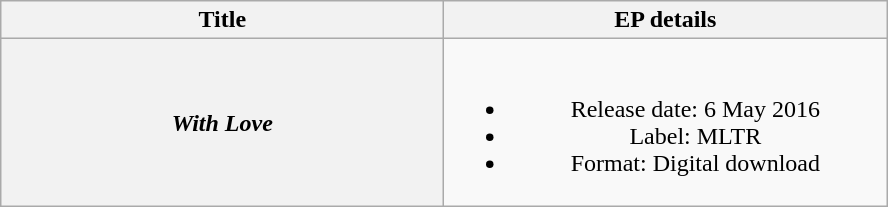<table class="wikitable plainrowheaders" style="text-align:center;">
<tr>
<th style="width:18em;">Title</th>
<th style="width:18em;">EP details</th>
</tr>
<tr>
<th scope="row"><em>With Love</em></th>
<td><br><ul><li>Release date: 6 May 2016</li><li>Label: MLTR</li><li>Format: Digital download</li></ul></td>
</tr>
</table>
